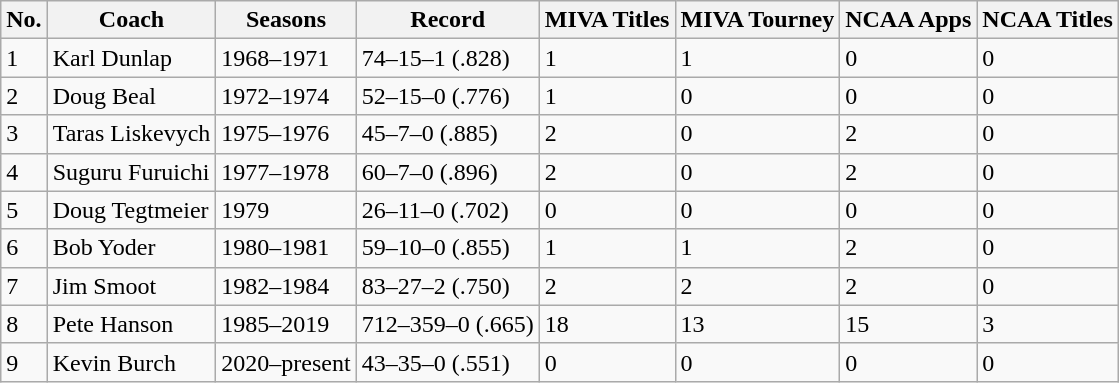<table class="wikitable">
<tr>
<th>No.</th>
<th>Coach</th>
<th>Seasons</th>
<th>Record</th>
<th>MIVA Titles</th>
<th>MIVA Tourney</th>
<th>NCAA Apps</th>
<th>NCAA Titles</th>
</tr>
<tr>
<td>1</td>
<td>Karl Dunlap</td>
<td>1968–1971</td>
<td>74–15–1 (.828)</td>
<td>1</td>
<td>1</td>
<td>0</td>
<td>0</td>
</tr>
<tr>
<td>2</td>
<td>Doug Beal</td>
<td>1972–1974</td>
<td>52–15–0 (.776)</td>
<td>1</td>
<td>0</td>
<td>0</td>
<td>0</td>
</tr>
<tr>
<td>3</td>
<td>Taras Liskevych</td>
<td>1975–1976</td>
<td>45–7–0 (.885)</td>
<td>2</td>
<td>0</td>
<td>2</td>
<td>0</td>
</tr>
<tr>
<td>4</td>
<td>Suguru Furuichi</td>
<td>1977–1978</td>
<td>60–7–0 (.896)</td>
<td>2</td>
<td>0</td>
<td>2</td>
<td>0</td>
</tr>
<tr>
<td>5</td>
<td>Doug Tegtmeier</td>
<td>1979</td>
<td>26–11–0 (.702)</td>
<td>0</td>
<td>0</td>
<td>0</td>
<td>0</td>
</tr>
<tr>
<td>6</td>
<td>Bob Yoder</td>
<td>1980–1981</td>
<td>59–10–0 (.855)</td>
<td>1</td>
<td>1</td>
<td>2</td>
<td>0</td>
</tr>
<tr>
<td>7</td>
<td>Jim Smoot</td>
<td>1982–1984</td>
<td>83–27–2 (.750)</td>
<td>2</td>
<td>2</td>
<td>2</td>
<td>0</td>
</tr>
<tr>
<td>8</td>
<td>Pete Hanson</td>
<td>1985–2019</td>
<td>712–359–0 (.665)</td>
<td>18</td>
<td>13</td>
<td>15</td>
<td>3</td>
</tr>
<tr>
<td>9</td>
<td>Kevin Burch</td>
<td>2020–present</td>
<td>43–35–0 (.551)</td>
<td>0</td>
<td>0</td>
<td>0</td>
<td>0</td>
</tr>
</table>
